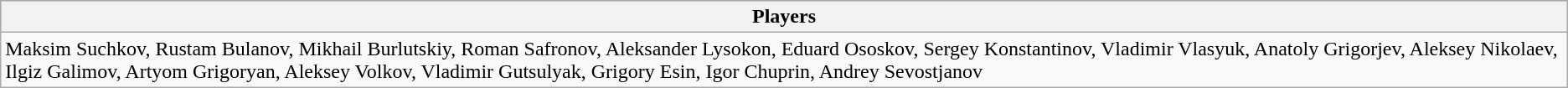<table class="wikitable">
<tr style="background:#bdb76b;">
<th>Players</th>
</tr>
<tr>
<td>Maksim Suchkov, Rustam Bulanov, Mikhail Burlutskiy, Roman Safronov, Aleksander Lysokon, Eduard Ososkov, Sergey Konstantinov, Vladimir Vlasyuk, Anatoly Grigorjev, Aleksey Nikolaev, Ilgiz Galimov, Artyom Grigoryan, Aleksey Volkov, Vladimir Gutsulyak, Grigory Esin, Igor Chuprin, Andrey Sevostjanov</td>
</tr>
</table>
